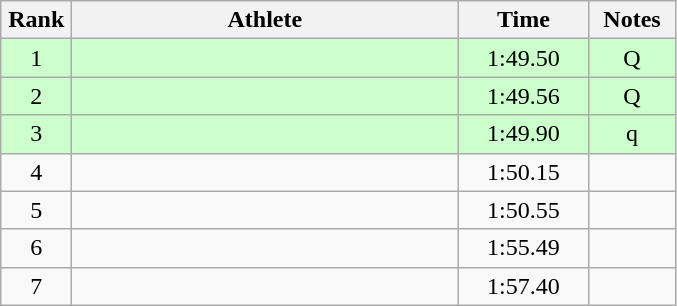<table class="wikitable" style="text-align:center">
<tr>
<th width=40>Rank</th>
<th width=250>Athlete</th>
<th width=80>Time</th>
<th width=50>Notes</th>
</tr>
<tr bgcolor=ccffcc>
<td>1</td>
<td align=left></td>
<td>1:49.50</td>
<td>Q</td>
</tr>
<tr bgcolor=ccffcc>
<td>2</td>
<td align=left></td>
<td>1:49.56</td>
<td>Q</td>
</tr>
<tr bgcolor=ccffcc>
<td>3</td>
<td align=left></td>
<td>1:49.90</td>
<td>q</td>
</tr>
<tr>
<td>4</td>
<td align=left></td>
<td>1:50.15</td>
<td></td>
</tr>
<tr>
<td>5</td>
<td align=left></td>
<td>1:50.55</td>
<td></td>
</tr>
<tr>
<td>6</td>
<td align=left></td>
<td>1:55.49</td>
<td></td>
</tr>
<tr>
<td>7</td>
<td align=left></td>
<td>1:57.40</td>
<td></td>
</tr>
</table>
